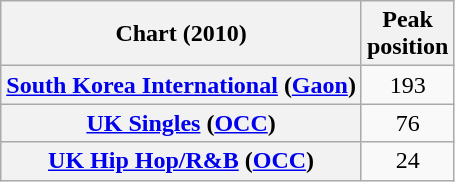<table class="wikitable sortable plainrowheaders" style="text-align:center">
<tr>
<th>Chart (2010)</th>
<th>Peak<br>position</th>
</tr>
<tr>
<th scope="row"><a href='#'>South Korea International</a> (<a href='#'>Gaon</a>)</th>
<td align="center">193</td>
</tr>
<tr>
<th scope="row"><a href='#'>UK Singles</a> (<a href='#'>OCC</a>)</th>
<td align="center">76</td>
</tr>
<tr>
<th scope="row"><a href='#'>UK Hip Hop/R&B</a> (<a href='#'>OCC</a>)</th>
<td align="center">24</td>
</tr>
</table>
